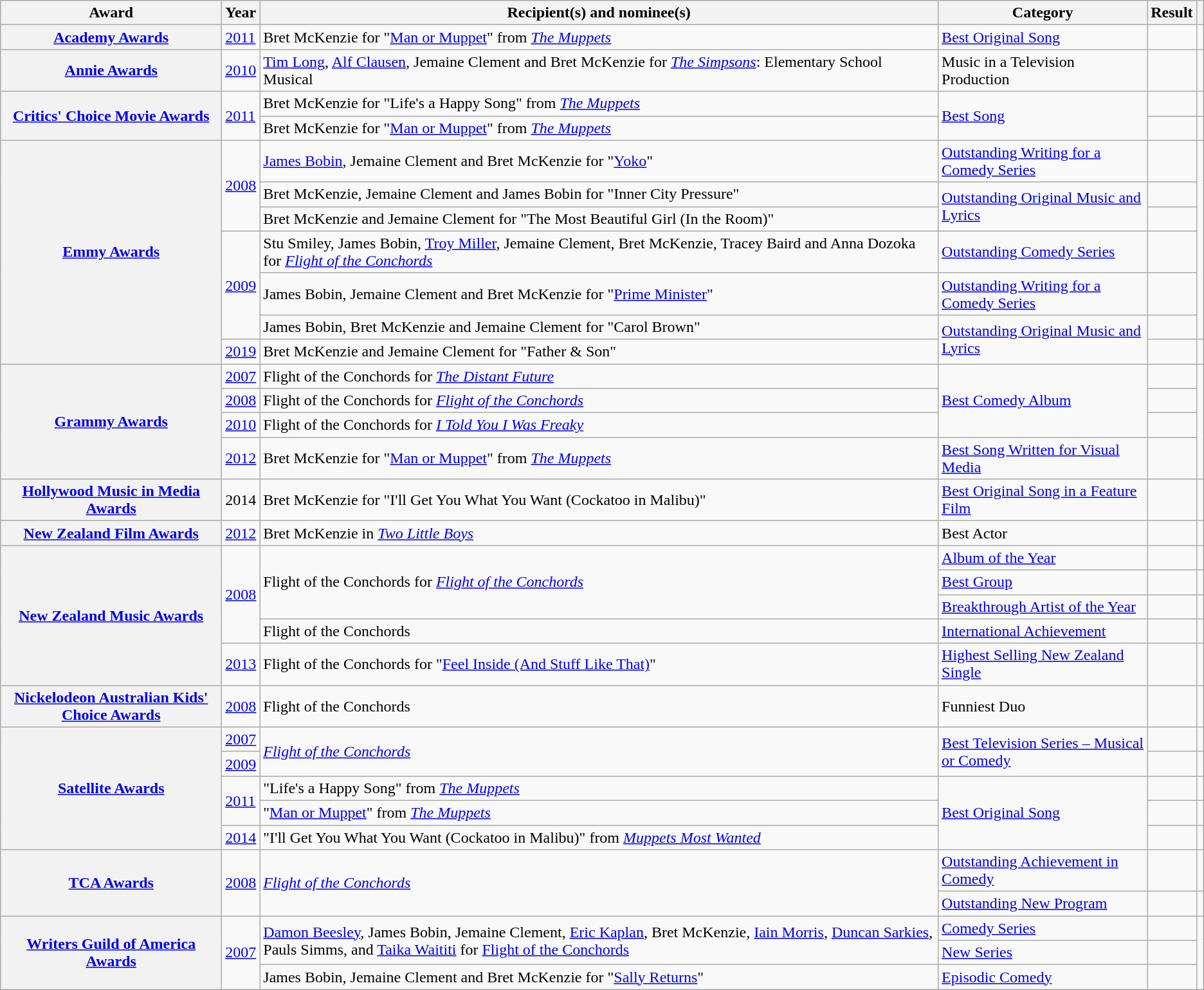<table class="wikitable sortable plainrowheaders">
<tr>
<th scope="col">Award</th>
<th scope="col">Year</th>
<th scope="col">Recipient(s) and nominee(s)</th>
<th scope="col">Category</th>
<th scope="col">Result</th>
<th scope="col" class="unsortable"></th>
</tr>
<tr>
<th scope="row" rowspan="1"><a href='#'>Academy Awards</a></th>
<td><a href='#'>2011</a></td>
<td>Bret McKenzie for "<a href='#'>Man or Muppet</a>" from <em><a href='#'>The Muppets</a></em></td>
<td><a href='#'>Best Original Song</a></td>
<td></td>
<td style="text-align:center;"></td>
</tr>
<tr>
<th scope="row" rowspan="1"><a href='#'>Annie Awards</a></th>
<td><a href='#'>2010</a></td>
<td><a href='#'>Tim Long</a>, <a href='#'>Alf Clausen</a>, Jemaine Clement and Bret McKenzie for <em><a href='#'>The Simpsons</a></em>: Elementary School Musical</td>
<td>Music in a Television Production</td>
<td></td>
<td></td>
</tr>
<tr>
<th scope="row" rowspan="2"><a href='#'>Critics' Choice Movie Awards</a></th>
<td rowspan=2><a href='#'>2011</a></td>
<td>Bret McKenzie for "Life's a Happy Song" from <em><a href='#'>The Muppets</a></em></td>
<td rowspan=2><a href='#'>Best Song</a></td>
<td></td>
<td></td>
</tr>
<tr>
<td>Bret McKenzie for "<a href='#'>Man or Muppet</a>" from <em><a href='#'>The Muppets</a></em></td>
<td></td>
<td></td>
</tr>
<tr>
<th scope="row" rowspan="7"><a href='#'>Emmy Awards</a></th>
<td rowspan="3"><a href='#'>2008</a></td>
<td><a href='#'>James Bobin</a>, Jemaine Clement and Bret McKenzie for "<a href='#'>Yoko</a>"</td>
<td><a href='#'>Outstanding Writing for a Comedy Series</a></td>
<td></td>
<td style="text-align:center;" rowspan="6"></td>
</tr>
<tr>
<td>Bret McKenzie, Jemaine Clement and James Bobin for "Inner City Pressure"</td>
<td rowspan="2"><a href='#'>Outstanding Original Music and Lyrics</a></td>
<td></td>
</tr>
<tr>
<td>Bret McKenzie and Jemaine Clement for "The Most Beautiful Girl (In the Room)"</td>
<td></td>
</tr>
<tr>
<td rowspan="3"><a href='#'>2009</a></td>
<td>Stu Smiley, James Bobin, <a href='#'>Troy Miller</a>, Jemaine Clement, Bret McKenzie, Tracey Baird and Anna Dozoka for <em><a href='#'>Flight of the Conchords</a></em></td>
<td><a href='#'>Outstanding Comedy Series</a></td>
<td></td>
</tr>
<tr>
<td>James Bobin, Jemaine Clement and Bret McKenzie for "<a href='#'>Prime Minister</a>"</td>
<td><a href='#'>Outstanding Writing for a Comedy Series</a></td>
<td></td>
</tr>
<tr>
<td>James Bobin, Bret McKenzie and Jemaine Clement for "Carol Brown"</td>
<td rowspan=2><a href='#'>Outstanding Original Music and Lyrics</a></td>
<td></td>
</tr>
<tr>
<td><a href='#'>2019</a></td>
<td>Bret McKenzie and Jemaine Clement for "Father & Son"</td>
<td></td>
<td></td>
</tr>
<tr>
<th scope="row" rowspan="4"><a href='#'>Grammy Awards</a></th>
<td><a href='#'>2007</a></td>
<td>Flight of the Conchords for <em><a href='#'>The Distant Future</a></em></td>
<td rowspan=3><a href='#'>Best Comedy Album</a></td>
<td></td>
<td style="text-align:center;" rowspan="4"></td>
</tr>
<tr>
<td><a href='#'>2008</a></td>
<td>Flight of the Conchords for <em><a href='#'>Flight of the Conchords</a></em></td>
<td></td>
</tr>
<tr>
<td><a href='#'>2010</a></td>
<td>Flight of the Conchords for <em><a href='#'>I Told You I Was Freaky</a></em></td>
<td></td>
</tr>
<tr>
<td><a href='#'>2012</a></td>
<td>Bret McKenzie for "<a href='#'>Man or Muppet</a>" from <em><a href='#'>The Muppets</a></em></td>
<td><a href='#'>Best Song Written for Visual Media</a></td>
<td></td>
</tr>
<tr>
<th scope="row" rowspan="1"><a href='#'>Hollywood Music in Media Awards</a></th>
<td>2014</td>
<td>Bret McKenzie for "I'll Get You What You Want (Cockatoo in Malibu)"</td>
<td><a href='#'>Best Original Song in a Feature Film</a></td>
<td></td>
<td></td>
</tr>
<tr>
<th scope="row"><a href='#'>New Zealand Film Awards</a></th>
<td><a href='#'>2012</a></td>
<td>Bret McKenzie in <em><a href='#'>Two Little Boys</a></em></td>
<td>Best Actor</td>
<td></td>
<td></td>
</tr>
<tr>
<th scope="row" rowspan="5"><a href='#'>New Zealand Music Awards</a></th>
<td rowspan="4"><a href='#'>2008</a></td>
<td rowspan="3">Flight of the Conchords for <em><a href='#'>Flight of the Conchords</a></em></td>
<td><a href='#'>Album of the Year</a></td>
<td></td>
<td></td>
</tr>
<tr>
<td><a href='#'>Best Group</a></td>
<td></td>
<td></td>
</tr>
<tr>
<td><a href='#'>Breakthrough Artist of the Year</a></td>
<td></td>
<td></td>
</tr>
<tr>
<td>Flight of the Conchords</td>
<td><a href='#'>International Achievement</a></td>
<td></td>
<td></td>
</tr>
<tr>
<td><a href='#'>2013</a></td>
<td>Flight of the Conchords for "<a href='#'>Feel Inside (And Stuff Like That)</a>"</td>
<td><a href='#'>Highest Selling New Zealand Single</a></td>
<td></td>
<td></td>
</tr>
<tr>
<th scope="row" rowspan="1"><a href='#'>Nickelodeon Australian Kids' Choice Awards</a></th>
<td><a href='#'>2008</a></td>
<td>Flight of the Conchords</td>
<td>Funniest Duo</td>
<td></td>
<td></td>
</tr>
<tr>
<th scope="row" rowspan="5"><a href='#'>Satellite Awards</a></th>
<td><a href='#'>2007</a></td>
<td rowspan=2><em><a href='#'>Flight of the Conchords</a></em></td>
<td rowspan=2><a href='#'>Best Television Series – Musical or Comedy</a></td>
<td></td>
<td></td>
</tr>
<tr>
<td><a href='#'>2009</a></td>
<td></td>
<td></td>
</tr>
<tr>
<td rowspan="2"><a href='#'>2011</a></td>
<td>"Life's a Happy Song" from <em><a href='#'>The Muppets</a></em></td>
<td rowspan=3><a href='#'>Best Original Song</a></td>
<td></td>
<td></td>
</tr>
<tr>
<td>"<a href='#'>Man or Muppet</a>" from <em><a href='#'>The Muppets</a></em></td>
<td></td>
<td></td>
</tr>
<tr>
<td><a href='#'>2014</a></td>
<td>"I'll Get You What You Want (Cockatoo in Malibu)" from <em><a href='#'>Muppets Most Wanted</a></em></td>
<td></td>
<td></td>
</tr>
<tr>
<th scope="row" rowspan="2"><a href='#'>TCA Awards</a></th>
<td rowspan=2><a href='#'>2008</a></td>
<td rowspan=2><em><a href='#'>Flight of the Conchords</a></em></td>
<td><a href='#'>Outstanding Achievement in Comedy</a></td>
<td></td>
<td></td>
</tr>
<tr>
<td><a href='#'>Outstanding New Program</a></td>
<td></td>
<td></td>
</tr>
<tr>
<th scope="row" rowspan="3"><a href='#'>Writers Guild of America Awards</a></th>
<td rowspan="3"><a href='#'>2007</a></td>
<td rowspan=2><a href='#'>Damon Beesley</a>, James Bobin, Jemaine Clement, <a href='#'>Eric Kaplan</a>, Bret McKenzie, <a href='#'>Iain Morris</a>, <a href='#'>Duncan Sarkies</a>, Pauls Simms, and <a href='#'>Taika Waititi</a> for <a href='#'>Flight of the Conchords</a></td>
<td><a href='#'>Comedy Series</a></td>
<td></td>
<td style="text-align:center;" rowspan="3"></td>
</tr>
<tr>
<td><a href='#'>New Series</a></td>
<td></td>
</tr>
<tr>
<td>James Bobin, Jemaine Clement and Bret McKenzie for "<a href='#'>Sally Returns</a>"</td>
<td><a href='#'>Episodic Comedy</a></td>
<td></td>
</tr>
</table>
